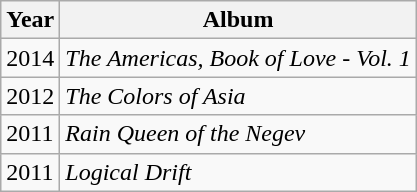<table class="wikitable">
<tr>
<th>Year</th>
<th>Album</th>
</tr>
<tr>
<td>2014</td>
<td><em>The Americas, Book of Love - Vol. 1</em></td>
</tr>
<tr>
<td>2012</td>
<td><em>The Colors of Asia</em></td>
</tr>
<tr>
<td>2011</td>
<td><em>Rain Queen of the Negev</em></td>
</tr>
<tr>
<td>2011</td>
<td><em>Logical Drift</em></td>
</tr>
</table>
